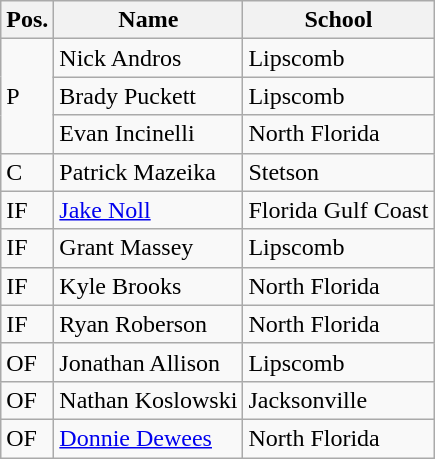<table class=wikitable>
<tr>
<th>Pos.</th>
<th>Name</th>
<th>School</th>
</tr>
<tr>
<td rowspan=3>P</td>
<td>Nick Andros</td>
<td>Lipscomb</td>
</tr>
<tr>
<td>Brady Puckett</td>
<td>Lipscomb</td>
</tr>
<tr>
<td>Evan Incinelli</td>
<td>North Florida</td>
</tr>
<tr>
<td>C</td>
<td>Patrick Mazeika</td>
<td>Stetson</td>
</tr>
<tr>
<td>IF</td>
<td><a href='#'>Jake Noll</a></td>
<td>Florida Gulf Coast</td>
</tr>
<tr>
<td>IF</td>
<td>Grant Massey</td>
<td>Lipscomb</td>
</tr>
<tr>
<td>IF</td>
<td>Kyle Brooks</td>
<td>North Florida</td>
</tr>
<tr>
<td>IF</td>
<td>Ryan Roberson</td>
<td>North Florida</td>
</tr>
<tr>
<td>OF</td>
<td>Jonathan Allison</td>
<td>Lipscomb</td>
</tr>
<tr>
<td>OF</td>
<td>Nathan Koslowski</td>
<td>Jacksonville</td>
</tr>
<tr>
<td>OF</td>
<td><a href='#'>Donnie Dewees</a></td>
<td>North Florida</td>
</tr>
</table>
